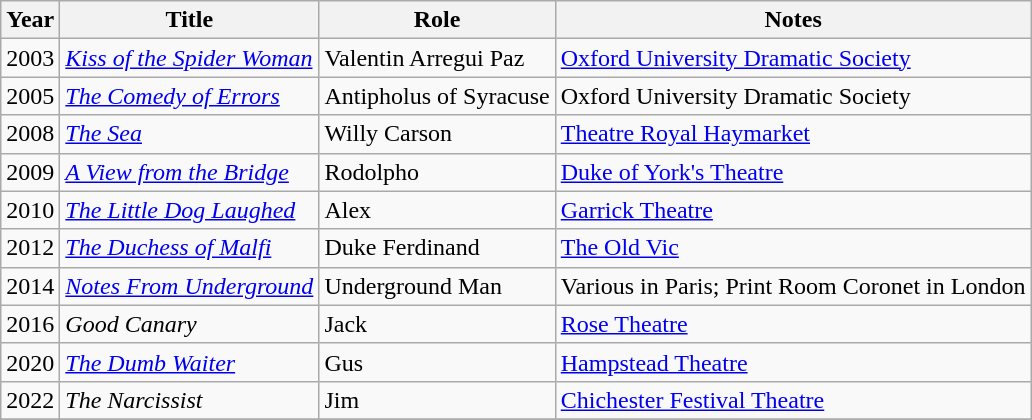<table class="wikitable sortable">
<tr>
<th>Year</th>
<th>Title</th>
<th>Role</th>
<th>Notes</th>
</tr>
<tr>
<td>2003</td>
<td><em><a href='#'>Kiss of the Spider Woman</a></em></td>
<td>Valentin Arregui Paz</td>
<td><a href='#'>Oxford University Dramatic Society</a></td>
</tr>
<tr>
<td>2005</td>
<td><em><a href='#'>The Comedy of Errors</a></em></td>
<td>Antipholus of Syracuse</td>
<td>Oxford University Dramatic Society</td>
</tr>
<tr>
<td>2008</td>
<td><em><a href='#'>The Sea</a></em></td>
<td>Willy Carson</td>
<td><a href='#'>Theatre Royal Haymarket</a></td>
</tr>
<tr>
<td>2009</td>
<td><em><a href='#'>A View from the Bridge</a></em></td>
<td>Rodolpho</td>
<td><a href='#'>Duke of York's Theatre</a></td>
</tr>
<tr>
<td>2010</td>
<td><em><a href='#'>The Little Dog Laughed</a></em></td>
<td>Alex</td>
<td><a href='#'>Garrick Theatre</a></td>
</tr>
<tr>
<td>2012</td>
<td><em><a href='#'>The Duchess of Malfi</a></em></td>
<td>Duke Ferdinand</td>
<td><a href='#'>The Old Vic</a></td>
</tr>
<tr>
<td>2014</td>
<td><em><a href='#'>Notes From Underground</a></em></td>
<td>Underground Man</td>
<td>Various in Paris; Print Room Coronet in London</td>
</tr>
<tr>
<td>2016</td>
<td><em>Good Canary</em></td>
<td>Jack</td>
<td><a href='#'>Rose Theatre</a></td>
</tr>
<tr>
<td>2020</td>
<td><em><a href='#'>The Dumb Waiter</a></em></td>
<td>Gus</td>
<td><a href='#'>Hampstead Theatre</a></td>
</tr>
<tr>
<td>2022</td>
<td><em>The Narcissist</em></td>
<td>Jim</td>
<td><a href='#'>Chichester Festival Theatre</a></td>
</tr>
<tr>
</tr>
</table>
